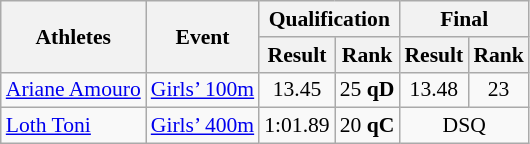<table class="wikitable" border="1" style="font-size:90%">
<tr>
<th rowspan=2>Athletes</th>
<th rowspan=2>Event</th>
<th colspan=2>Qualification</th>
<th colspan=2>Final</th>
</tr>
<tr>
<th>Result</th>
<th>Rank</th>
<th>Result</th>
<th>Rank</th>
</tr>
<tr>
<td><a href='#'>Ariane Amouro</a></td>
<td><a href='#'>Girls’ 100m</a></td>
<td align=center>13.45</td>
<td align=center>25 <strong>qD</strong></td>
<td align=center>13.48</td>
<td align=center>23</td>
</tr>
<tr>
<td><a href='#'>Loth Toni</a></td>
<td><a href='#'>Girls’ 400m</a></td>
<td align=center>1:01.89</td>
<td align=center>20 <strong>qC</strong></td>
<td align=center colspan=2>DSQ</td>
</tr>
</table>
